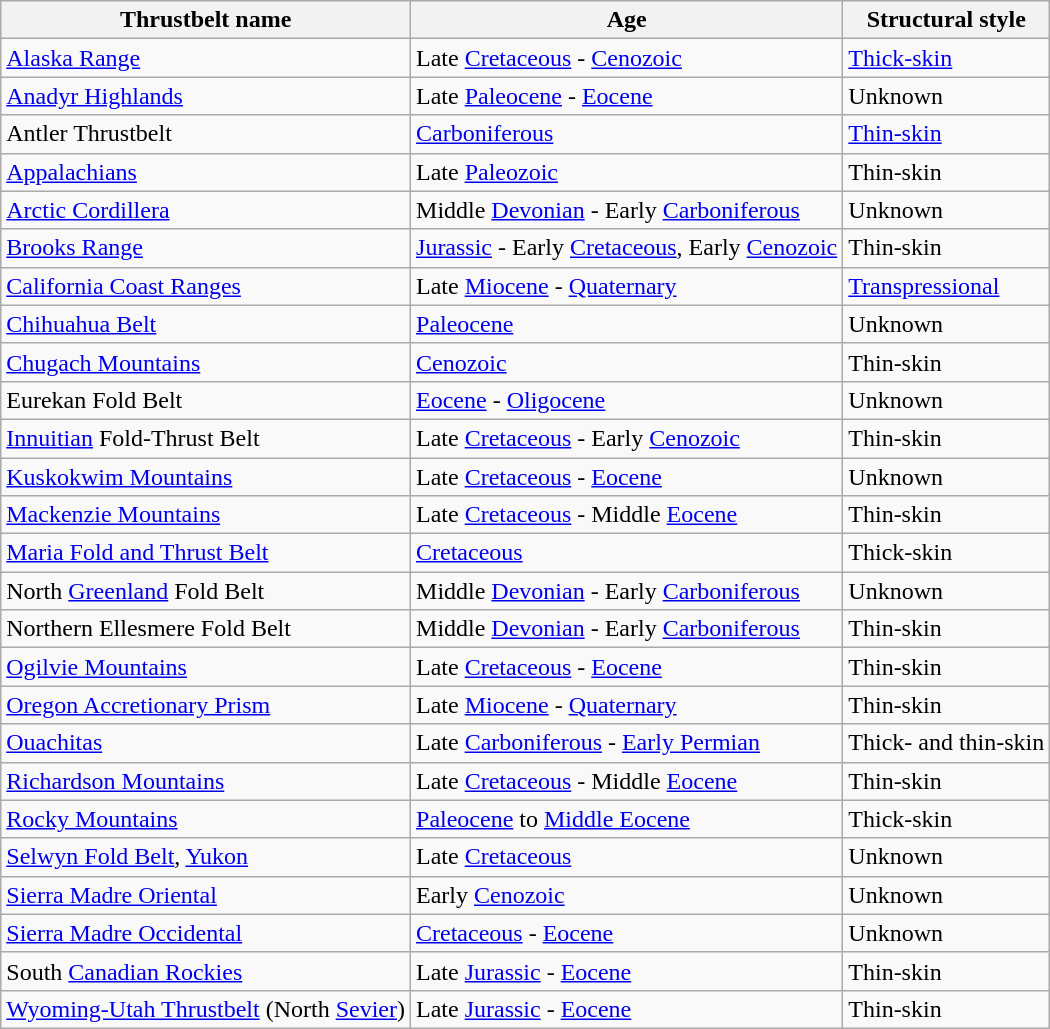<table class="wikitable">
<tr>
<th>Thrustbelt name</th>
<th>Age</th>
<th>Structural style</th>
</tr>
<tr>
<td><a href='#'>Alaska Range</a></td>
<td>Late <a href='#'>Cretaceous</a> - <a href='#'>Cenozoic</a></td>
<td><a href='#'>Thick-skin</a></td>
</tr>
<tr>
<td><a href='#'>Anadyr Highlands</a></td>
<td>Late <a href='#'>Paleocene</a> - <a href='#'>Eocene</a></td>
<td>Unknown</td>
</tr>
<tr>
<td>Antler Thrustbelt</td>
<td><a href='#'>Carboniferous</a></td>
<td><a href='#'>Thin-skin</a></td>
</tr>
<tr>
<td><a href='#'>Appalachians</a></td>
<td>Late <a href='#'>Paleozoic</a></td>
<td>Thin-skin</td>
</tr>
<tr>
<td><a href='#'>Arctic Cordillera</a></td>
<td>Middle <a href='#'>Devonian</a> - Early <a href='#'>Carboniferous</a></td>
<td>Unknown</td>
</tr>
<tr>
<td><a href='#'>Brooks Range</a></td>
<td><a href='#'>Jurassic</a> - Early <a href='#'>Cretaceous</a>, Early <a href='#'>Cenozoic</a></td>
<td>Thin-skin</td>
</tr>
<tr>
<td><a href='#'>California Coast Ranges</a></td>
<td>Late <a href='#'>Miocene</a> - <a href='#'>Quaternary</a></td>
<td><a href='#'>Transpressional</a></td>
</tr>
<tr>
<td><a href='#'>Chihuahua Belt</a></td>
<td><a href='#'>Paleocene</a></td>
<td>Unknown</td>
</tr>
<tr>
<td><a href='#'>Chugach Mountains</a></td>
<td><a href='#'>Cenozoic</a></td>
<td>Thin-skin</td>
</tr>
<tr>
<td>Eurekan Fold Belt</td>
<td><a href='#'>Eocene</a> - <a href='#'>Oligocene</a></td>
<td>Unknown</td>
</tr>
<tr>
<td><a href='#'>Innuitian</a> Fold-Thrust Belt</td>
<td>Late <a href='#'>Cretaceous</a> - Early <a href='#'>Cenozoic</a></td>
<td>Thin-skin</td>
</tr>
<tr>
<td><a href='#'>Kuskokwim Mountains</a></td>
<td>Late <a href='#'>Cretaceous</a> - <a href='#'>Eocene</a></td>
<td>Unknown</td>
</tr>
<tr>
<td><a href='#'>Mackenzie Mountains</a></td>
<td>Late <a href='#'>Cretaceous</a> - Middle <a href='#'>Eocene</a></td>
<td>Thin-skin</td>
</tr>
<tr>
<td><a href='#'>Maria Fold and Thrust Belt</a></td>
<td><a href='#'>Cretaceous</a></td>
<td>Thick-skin</td>
</tr>
<tr>
<td>North <a href='#'>Greenland</a> Fold Belt</td>
<td>Middle <a href='#'>Devonian</a> - Early <a href='#'>Carboniferous</a></td>
<td>Unknown</td>
</tr>
<tr>
<td>Northern Ellesmere Fold Belt</td>
<td>Middle <a href='#'>Devonian</a> - Early <a href='#'>Carboniferous</a></td>
<td>Thin-skin</td>
</tr>
<tr>
<td><a href='#'>Ogilvie Mountains</a></td>
<td>Late <a href='#'>Cretaceous</a> - <a href='#'>Eocene</a></td>
<td>Thin-skin</td>
</tr>
<tr>
<td><a href='#'>Oregon Accretionary Prism</a></td>
<td>Late <a href='#'>Miocene</a> - <a href='#'>Quaternary</a></td>
<td>Thin-skin</td>
</tr>
<tr>
<td><a href='#'>Ouachitas</a></td>
<td>Late <a href='#'>Carboniferous</a> - <a href='#'>Early Permian</a></td>
<td>Thick- and thin-skin</td>
</tr>
<tr>
<td><a href='#'>Richardson Mountains</a></td>
<td>Late <a href='#'>Cretaceous</a> - Middle <a href='#'>Eocene</a></td>
<td>Thin-skin</td>
</tr>
<tr>
<td><a href='#'>Rocky Mountains</a></td>
<td><a href='#'>Paleocene</a> to <a href='#'>Middle Eocene</a></td>
<td>Thick-skin</td>
</tr>
<tr>
<td><a href='#'>Selwyn Fold Belt</a>, <a href='#'>Yukon</a></td>
<td>Late <a href='#'>Cretaceous</a></td>
<td>Unknown</td>
</tr>
<tr>
<td><a href='#'>Sierra Madre Oriental</a></td>
<td>Early <a href='#'>Cenozoic</a></td>
<td>Unknown</td>
</tr>
<tr>
<td><a href='#'>Sierra Madre Occidental</a></td>
<td><a href='#'>Cretaceous</a> - <a href='#'>Eocene</a></td>
<td>Unknown</td>
</tr>
<tr>
<td>South <a href='#'>Canadian Rockies</a></td>
<td>Late <a href='#'>Jurassic</a> - <a href='#'>Eocene</a></td>
<td>Thin-skin</td>
</tr>
<tr>
<td><a href='#'>Wyoming-Utah Thrustbelt</a> (North <a href='#'>Sevier</a>)</td>
<td>Late <a href='#'>Jurassic</a> - <a href='#'>Eocene</a></td>
<td>Thin-skin</td>
</tr>
</table>
